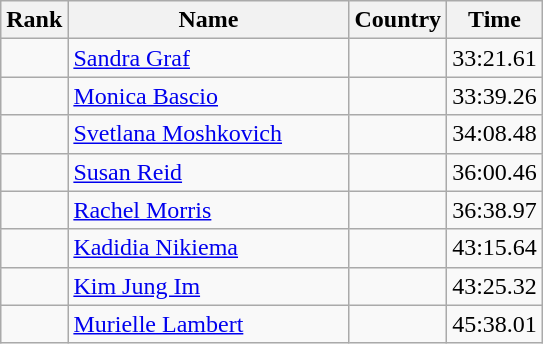<table class="wikitable sortable">
<tr>
<th width=20>Rank</th>
<th width=180>Name</th>
<th>Country</th>
<th>Time</th>
</tr>
<tr>
<td align="center"></td>
<td><a href='#'>Sandra Graf</a></td>
<td></td>
<td align="center">33:21.61</td>
</tr>
<tr>
<td align="center"></td>
<td><a href='#'>Monica Bascio</a></td>
<td></td>
<td align="center">33:39.26</td>
</tr>
<tr>
<td align="center"></td>
<td><a href='#'>Svetlana Moshkovich</a></td>
<td></td>
<td align="center">34:08.48</td>
</tr>
<tr>
<td align="center"></td>
<td><a href='#'>Susan Reid</a></td>
<td></td>
<td align="center">36:00.46</td>
</tr>
<tr>
<td align="center"></td>
<td><a href='#'>Rachel Morris</a></td>
<td></td>
<td align="center">36:38.97</td>
</tr>
<tr>
<td align="center"></td>
<td><a href='#'>Kadidia Nikiema</a></td>
<td></td>
<td align="center">43:15.64</td>
</tr>
<tr>
<td align="center"></td>
<td><a href='#'>Kim Jung Im</a></td>
<td></td>
<td align="center">43:25.32</td>
</tr>
<tr>
<td align="center"></td>
<td><a href='#'>Murielle Lambert</a></td>
<td></td>
<td align="center">45:38.01</td>
</tr>
</table>
